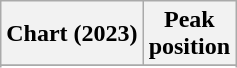<table class="wikitable sortable plainrowheaders" style="text-align:center">
<tr>
<th scope="col">Chart (2023)</th>
<th scope="col">Peak<br>position</th>
</tr>
<tr>
</tr>
<tr>
</tr>
<tr>
</tr>
</table>
